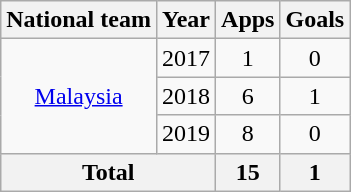<table class=wikitable style="text-align: center;">
<tr>
<th>National team</th>
<th>Year</th>
<th>Apps</th>
<th>Goals</th>
</tr>
<tr>
<td rowspan=3><a href='#'>Malaysia</a></td>
<td>2017</td>
<td>1</td>
<td>0</td>
</tr>
<tr>
<td>2018</td>
<td>6</td>
<td>1</td>
</tr>
<tr>
<td>2019</td>
<td>8</td>
<td>0</td>
</tr>
<tr>
<th colspan=2>Total</th>
<th>15</th>
<th>1</th>
</tr>
</table>
